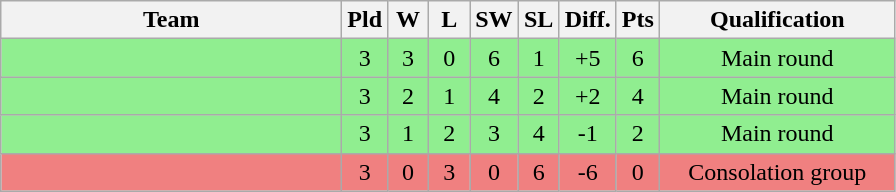<table class=wikitable style="text-align:center">
<tr>
<th width=220>Team</th>
<th width=20>Pld</th>
<th width=20>W</th>
<th width=20>L</th>
<th width=20>SW</th>
<th width=20>SL</th>
<th width=20>Diff.</th>
<th width=20>Pts</th>
<th width=150>Qualification</th>
</tr>
<tr bgcolor=90EE90>
<td align=left></td>
<td>3</td>
<td>3</td>
<td>0</td>
<td>6</td>
<td>1</td>
<td>+5</td>
<td>6</td>
<td>Main round</td>
</tr>
<tr bgcolor=90EE90>
<td align=left></td>
<td>3</td>
<td>2</td>
<td>1</td>
<td>4</td>
<td>2</td>
<td>+2</td>
<td>4</td>
<td>Main round</td>
</tr>
<tr bgcolor=90EE90>
<td align=left></td>
<td>3</td>
<td>1</td>
<td>2</td>
<td>3</td>
<td>4</td>
<td>-1</td>
<td>2</td>
<td>Main round</td>
</tr>
<tr bgcolor=F08080>
<td align=left></td>
<td>3</td>
<td>0</td>
<td>3</td>
<td>0</td>
<td>6</td>
<td>-6</td>
<td>0</td>
<td>Consolation group</td>
</tr>
</table>
